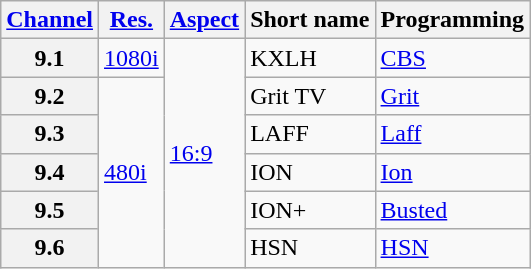<table class="wikitable">
<tr>
<th scope = "col"><a href='#'>Channel</a></th>
<th scope = "col"><a href='#'>Res.</a></th>
<th scope = "col"><a href='#'>Aspect</a></th>
<th scope = "col">Short name</th>
<th scope = "col">Programming</th>
</tr>
<tr>
<th scope = "row">9.1</th>
<td><a href='#'>1080i</a></td>
<td rowspan=6><a href='#'>16:9</a></td>
<td>KXLH</td>
<td><a href='#'>CBS</a></td>
</tr>
<tr>
<th scope = "row">9.2</th>
<td rowspan=5><a href='#'>480i</a></td>
<td>Grit TV</td>
<td><a href='#'>Grit</a></td>
</tr>
<tr>
<th scope = "row">9.3</th>
<td>LAFF</td>
<td><a href='#'>Laff</a></td>
</tr>
<tr>
<th scope = "row">9.4</th>
<td>ION</td>
<td><a href='#'>Ion</a></td>
</tr>
<tr>
<th scope = "row">9.5</th>
<td>ION+</td>
<td><a href='#'>Busted</a></td>
</tr>
<tr>
<th scope = "row">9.6</th>
<td>HSN</td>
<td><a href='#'>HSN</a></td>
</tr>
</table>
